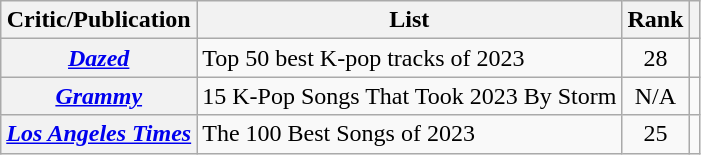<table class="wikitable sortable plainrowheaders" style="text-align:center">
<tr>
<th scope="col">Critic/Publication</th>
<th scope="col">List</th>
<th scope="col">Rank</th>
<th scope="col" class="unsortable"></th>
</tr>
<tr>
<th scope="row"><em><a href='#'>Dazed</a></em></th>
<td style="text-align:left">Top 50 best K-pop tracks of 2023</td>
<td>28</td>
<td></td>
</tr>
<tr>
<th scope="row"><em><a href='#'>Grammy</a></em></th>
<td style="text-align:left">15 K-Pop Songs That Took 2023 By Storm</td>
<td>N/A</td>
<td></td>
</tr>
<tr>
<th scope="row"><em><a href='#'>Los Angeles Times</a></em></th>
<td style="text-align:left">The 100 Best Songs of 2023</td>
<td>25</td>
<td></td>
</tr>
</table>
